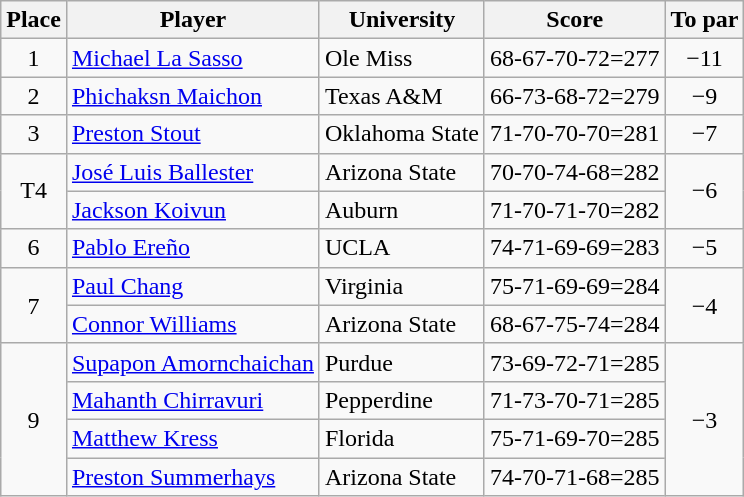<table class="wikitable">
<tr>
<th>Place</th>
<th>Player</th>
<th>University</th>
<th>Score</th>
<th>To par</th>
</tr>
<tr>
<td align=center>1</td>
<td><a href='#'>Michael La Sasso</a></td>
<td>Ole Miss</td>
<td>68-67-70-72=277</td>
<td align=center>−11</td>
</tr>
<tr>
<td align=center>2</td>
<td><a href='#'>Phichaksn Maichon</a></td>
<td>Texas A&M</td>
<td>66-73-68-72=279</td>
<td align=center>−9</td>
</tr>
<tr>
<td align=center>3</td>
<td><a href='#'>Preston Stout</a></td>
<td>Oklahoma State</td>
<td>71-70-70-70=281</td>
<td align=center>−7</td>
</tr>
<tr>
<td align=center rowspan=2>T4</td>
<td><a href='#'>José Luis Ballester</a></td>
<td>Arizona State</td>
<td>70-70-74-68=282</td>
<td align=center rowspan=2>−6</td>
</tr>
<tr>
<td><a href='#'>Jackson Koivun</a></td>
<td>Auburn</td>
<td>71-70-71-70=282</td>
</tr>
<tr>
<td align=center>6</td>
<td><a href='#'>Pablo Ereño</a></td>
<td>UCLA</td>
<td>74-71-69-69=283</td>
<td align=center>−5</td>
</tr>
<tr>
<td align=center rowspan=2>7</td>
<td><a href='#'>Paul Chang</a></td>
<td>Virginia</td>
<td>75-71-69-69=284</td>
<td align=center rowspan=2>−4</td>
</tr>
<tr>
<td><a href='#'>Connor Williams</a></td>
<td>Arizona State</td>
<td>68-67-75-74=284</td>
</tr>
<tr>
<td align=center rowspan=4>9</td>
<td><a href='#'>Supapon Amornchaichan</a></td>
<td>Purdue</td>
<td>73-69-72-71=285</td>
<td align=center rowspan=4>−3</td>
</tr>
<tr>
<td><a href='#'>Mahanth Chirravuri</a></td>
<td>Pepperdine</td>
<td>71-73-70-71=285</td>
</tr>
<tr>
<td><a href='#'>Matthew Kress</a></td>
<td>Florida</td>
<td>75-71-69-70=285</td>
</tr>
<tr>
<td><a href='#'>Preston Summerhays</a></td>
<td>Arizona State</td>
<td>74-70-71-68=285</td>
</tr>
</table>
